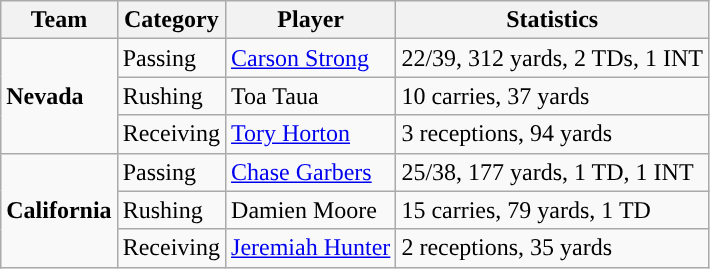<table class="wikitable" style="float: left;">
<tr>
<th>Team</th>
<th>Category</th>
<th>Player</th>
<th>Statistics</th>
</tr>
<tr>
<td rowspan=3><strong>Nevada</strong></td>
<td>Passing</td>
<td><a href='#'>Carson Strong</a></td>
<td>22/39, 312 yards, 2 TDs, 1 INT</td>
</tr>
<tr>
<td>Rushing</td>
<td>Toa Taua</td>
<td>10 carries, 37 yards</td>
</tr>
<tr>
<td>Receiving</td>
<td><a href='#'>Tory Horton</a></td>
<td>3 receptions, 94 yards</td>
</tr>
<tr>
<td rowspan=3><strong>California</strong></td>
<td>Passing</td>
<td><a href='#'>Chase Garbers</a></td>
<td>25/38, 177 yards, 1 TD, 1 INT</td>
</tr>
<tr>
<td>Rushing</td>
<td>Damien Moore</td>
<td>15 carries, 79 yards, 1 TD</td>
</tr>
<tr>
<td>Receiving</td>
<td><a href='#'>Jeremiah Hunter</a></td>
<td>2 receptions, 35 yards</td>
</tr>
</table>
